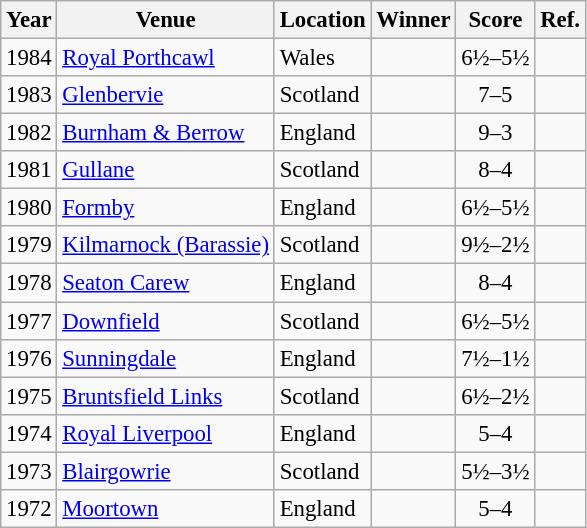<table class="wikitable sortable" style="font-size:95%;">
<tr>
<th>Year</th>
<th>Venue</th>
<th>Location</th>
<th>Winner</th>
<th>Score</th>
<th>Ref.</th>
</tr>
<tr>
<td align=center>1984</td>
<td><a href='#'>Royal Porthcawl</a></td>
<td>Wales</td>
<td></td>
<td align=center>6½–5½</td>
<td></td>
</tr>
<tr>
<td align=center>1983</td>
<td><a href='#'>Glenbervie</a></td>
<td>Scotland</td>
<td></td>
<td align=center>7–5</td>
<td></td>
</tr>
<tr>
<td align=center>1982</td>
<td><a href='#'>Burnham & Berrow</a></td>
<td>England</td>
<td></td>
<td align=center>9–3</td>
<td></td>
</tr>
<tr>
<td align=center>1981</td>
<td><a href='#'>Gullane</a></td>
<td>Scotland</td>
<td></td>
<td align=center>8–4</td>
<td></td>
</tr>
<tr>
<td align=center>1980</td>
<td><a href='#'>Formby</a></td>
<td>England</td>
<td></td>
<td align=center>6½–5½</td>
<td></td>
</tr>
<tr>
<td align=center>1979</td>
<td><a href='#'>Kilmarnock (Barassie)</a></td>
<td>Scotland</td>
<td></td>
<td align=center>9½–2½</td>
<td></td>
</tr>
<tr>
<td align=center>1978</td>
<td><a href='#'>Seaton Carew</a></td>
<td>England</td>
<td></td>
<td align=center>8–4</td>
<td></td>
</tr>
<tr>
<td align=center>1977</td>
<td><a href='#'>Downfield</a></td>
<td>Scotland</td>
<td></td>
<td align=center>6½–5½</td>
<td></td>
</tr>
<tr>
<td align=center>1976</td>
<td><a href='#'>Sunningdale</a></td>
<td>England</td>
<td></td>
<td align=center>7½–1½</td>
<td></td>
</tr>
<tr>
<td align=center>1975</td>
<td><a href='#'>Bruntsfield Links</a></td>
<td>Scotland</td>
<td></td>
<td align=center>6½–2½</td>
<td></td>
</tr>
<tr>
<td align=center>1974</td>
<td><a href='#'>Royal Liverpool</a></td>
<td>England</td>
<td></td>
<td align=center>5–4</td>
<td></td>
</tr>
<tr>
<td align=center>1973</td>
<td><a href='#'>Blairgowrie</a></td>
<td>Scotland</td>
<td></td>
<td align=center>5½–3½</td>
<td></td>
</tr>
<tr>
<td align=center>1972</td>
<td><a href='#'>Moortown</a></td>
<td>England</td>
<td></td>
<td align=center>5–4</td>
<td></td>
</tr>
</table>
